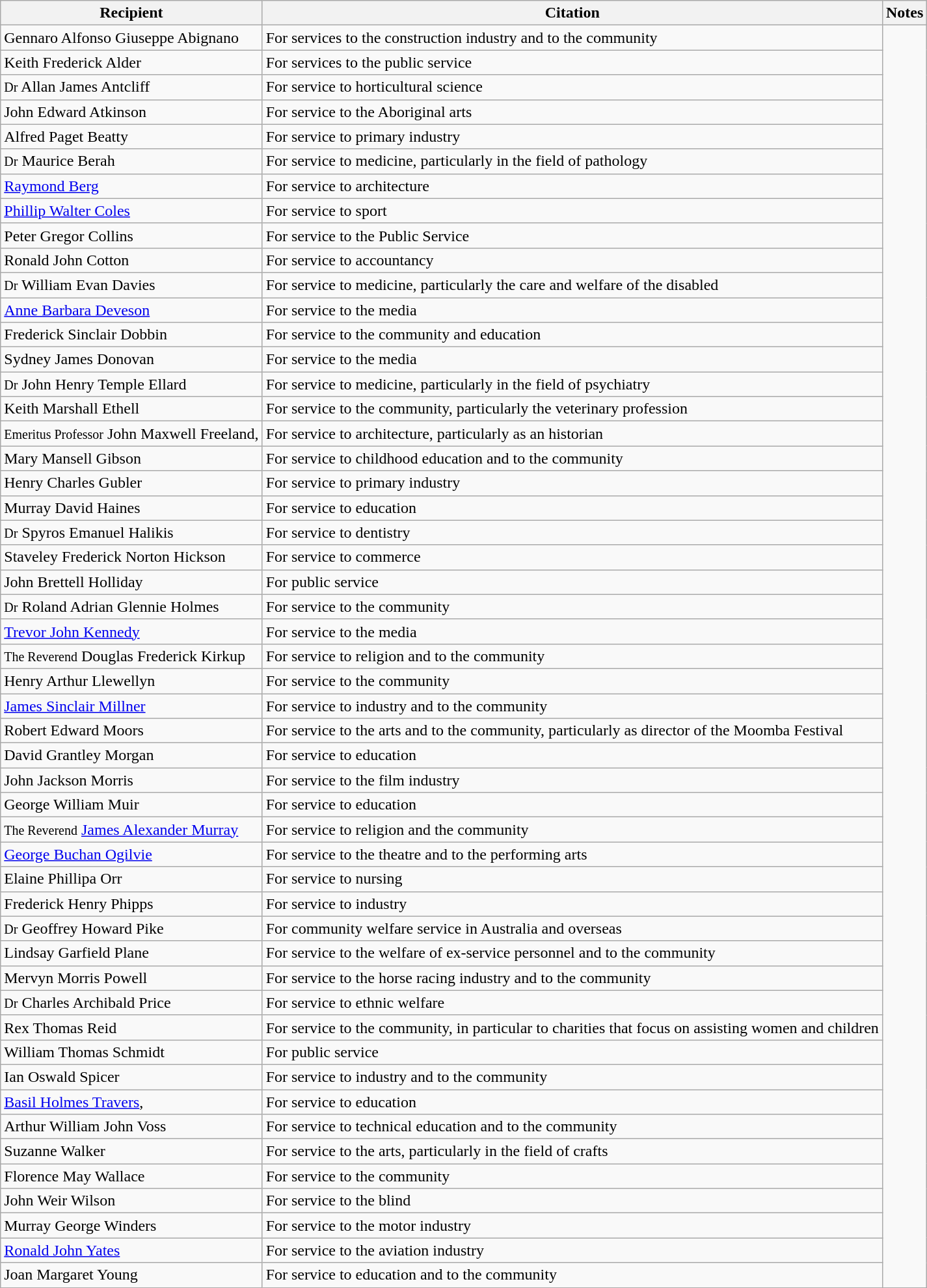<table class="wikitable">
<tr>
<th>Recipient</th>
<th>Citation</th>
<th>Notes</th>
</tr>
<tr>
<td>Gennaro Alfonso Giuseppe Abignano</td>
<td>For services to the construction industry and to the community</td>
<td rowspan="51"></td>
</tr>
<tr>
<td>Keith Frederick Alder</td>
<td>For services to the public service</td>
</tr>
<tr>
<td><small>Dr</small> Allan James Antcliff</td>
<td>For service to horticultural science</td>
</tr>
<tr>
<td>John Edward Atkinson</td>
<td>For service to the Aboriginal arts</td>
</tr>
<tr>
<td>Alfred Paget Beatty</td>
<td>For service to primary industry</td>
</tr>
<tr>
<td><small>Dr</small> Maurice Berah</td>
<td>For service to medicine, particularly in the field of pathology</td>
</tr>
<tr>
<td><a href='#'>Raymond Berg</a></td>
<td>For service to architecture</td>
</tr>
<tr>
<td><a href='#'>Phillip Walter Coles</a></td>
<td>For service to sport</td>
</tr>
<tr>
<td>Peter Gregor Collins</td>
<td>For service to the Public Service</td>
</tr>
<tr>
<td>Ronald John Cotton</td>
<td>For service to accountancy</td>
</tr>
<tr>
<td><small>Dr</small> William Evan Davies</td>
<td>For service to medicine, particularly the care and welfare of the disabled</td>
</tr>
<tr>
<td><a href='#'>Anne Barbara Deveson</a></td>
<td>For service to the media</td>
</tr>
<tr>
<td>Frederick Sinclair Dobbin</td>
<td>For service to the community and education</td>
</tr>
<tr>
<td>Sydney James Donovan</td>
<td>For service to the media</td>
</tr>
<tr>
<td><small>Dr</small> John Henry Temple Ellard</td>
<td>For service to medicine, particularly in the field of psychiatry</td>
</tr>
<tr>
<td>Keith Marshall Ethell</td>
<td>For service to the community, particularly the veterinary profession</td>
</tr>
<tr>
<td><small>Emeritus Professor</small> John Maxwell Freeland, </td>
<td>For service to architecture, particularly as an historian</td>
</tr>
<tr>
<td>Mary Mansell Gibson</td>
<td>For service to childhood education and to the community</td>
</tr>
<tr>
<td>Henry Charles Gubler</td>
<td>For service to primary industry</td>
</tr>
<tr>
<td>Murray David Haines</td>
<td>For service to education</td>
</tr>
<tr>
<td><small>Dr</small> Spyros Emanuel Halikis</td>
<td>For service to dentistry</td>
</tr>
<tr>
<td>Staveley Frederick Norton Hickson</td>
<td>For service to commerce</td>
</tr>
<tr>
<td>John Brettell Holliday</td>
<td>For public service</td>
</tr>
<tr>
<td><small>Dr</small> Roland Adrian Glennie Holmes</td>
<td>For service to the community</td>
</tr>
<tr>
<td><a href='#'>Trevor John Kennedy</a></td>
<td>For service to the media</td>
</tr>
<tr>
<td><small>The Reverend</small> Douglas Frederick Kirkup</td>
<td>For service to religion and to the community</td>
</tr>
<tr>
<td>Henry Arthur Llewellyn</td>
<td>For service to the community</td>
</tr>
<tr>
<td><a href='#'>James Sinclair Millner</a></td>
<td>For service to industry and to the community</td>
</tr>
<tr>
<td>Robert Edward Moors</td>
<td>For service to the arts and to the community, particularly as director of the Moomba Festival</td>
</tr>
<tr>
<td>David Grantley Morgan</td>
<td>For service to education</td>
</tr>
<tr>
<td>John Jackson Morris</td>
<td>For service to the film industry</td>
</tr>
<tr>
<td>George William Muir</td>
<td>For service to education</td>
</tr>
<tr>
<td><small>The Reverend</small> <a href='#'>James Alexander Murray</a></td>
<td>For service to religion and the community</td>
</tr>
<tr>
<td><a href='#'>George Buchan Ogilvie</a></td>
<td>For service to the theatre and to the performing arts</td>
</tr>
<tr>
<td>Elaine Phillipa Orr</td>
<td>For service to nursing</td>
</tr>
<tr>
<td>Frederick Henry Phipps</td>
<td>For service to industry</td>
</tr>
<tr>
<td><small>Dr</small> Geoffrey Howard Pike</td>
<td>For community welfare service in Australia and overseas</td>
</tr>
<tr>
<td>Lindsay Garfield Plane</td>
<td>For service to the welfare of ex-service personnel and to the community</td>
</tr>
<tr>
<td>Mervyn Morris Powell</td>
<td>For service to the horse racing industry and to the community</td>
</tr>
<tr>
<td><small>Dr</small> Charles Archibald Price</td>
<td>For service to ethnic welfare</td>
</tr>
<tr>
<td>Rex Thomas Reid</td>
<td>For service to the community, in particular to charities that focus on assisting women and children</td>
</tr>
<tr>
<td>William Thomas Schmidt</td>
<td>For public service</td>
</tr>
<tr>
<td>Ian Oswald Spicer</td>
<td>For service to industry and to the community</td>
</tr>
<tr>
<td><a href='#'>Basil Holmes Travers</a>, </td>
<td>For service to education</td>
</tr>
<tr>
<td>Arthur William John Voss</td>
<td>For service to technical education and to the community</td>
</tr>
<tr>
<td>Suzanne Walker</td>
<td>For service to the arts, particularly in the field of crafts</td>
</tr>
<tr>
<td>Florence May Wallace</td>
<td>For service to the community</td>
</tr>
<tr>
<td>John Weir Wilson</td>
<td>For service to the blind</td>
</tr>
<tr>
<td>Murray George Winders</td>
<td>For service to the motor industry</td>
</tr>
<tr>
<td><a href='#'>Ronald John Yates</a></td>
<td>For service to the aviation industry</td>
</tr>
<tr>
<td>Joan Margaret Young</td>
<td>For service to education and to the community</td>
</tr>
</table>
